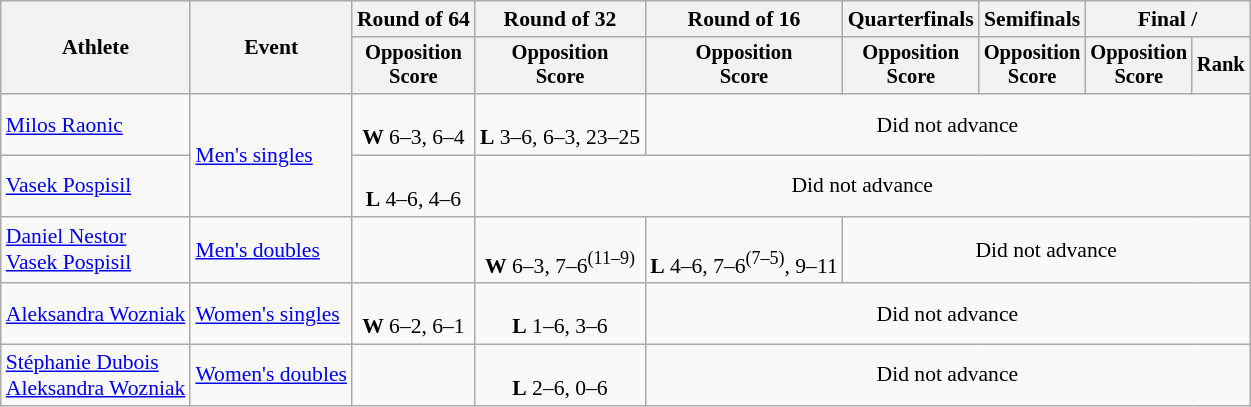<table class=wikitable style="font-size:90%">
<tr>
<th rowspan="2">Athlete</th>
<th rowspan="2">Event</th>
<th>Round of 64</th>
<th>Round of 32</th>
<th>Round of 16</th>
<th>Quarterfinals</th>
<th>Semifinals</th>
<th colspan=2>Final / </th>
</tr>
<tr style="font-size:95%">
<th>Opposition<br>Score</th>
<th>Opposition<br>Score</th>
<th>Opposition<br>Score</th>
<th>Opposition<br>Score</th>
<th>Opposition<br>Score</th>
<th>Opposition<br>Score</th>
<th>Rank</th>
</tr>
<tr align=center>
<td align=left><a href='#'>Milos Raonic</a></td>
<td align=left rowspan=2><a href='#'>Men's singles</a></td>
<td><br><strong>W</strong> 6–3, 6–4</td>
<td><br><strong>L</strong> 3–6, 6–3, 23–25</td>
<td colspan=5>Did not advance</td>
</tr>
<tr align=center>
<td align=left><a href='#'>Vasek Pospisil</a></td>
<td><br><strong>L</strong> 4–6, 4–6</td>
<td colspan=6>Did not advance</td>
</tr>
<tr align=center>
<td align=left><a href='#'>Daniel Nestor</a><br><a href='#'>Vasek Pospisil</a></td>
<td align=left><a href='#'>Men's doubles</a></td>
<td></td>
<td><br><strong>W</strong> 6–3, 7–6<sup>(11–9)</sup></td>
<td><br><strong>L</strong> 4–6, 7–6<sup>(7–5)</sup>, 9–11</td>
<td colspan=4>Did not advance</td>
</tr>
<tr align=center>
<td align=left><a href='#'>Aleksandra Wozniak</a></td>
<td align=left><a href='#'>Women's singles</a></td>
<td><br><strong>W</strong> 6–2, 6–1</td>
<td><br><strong>L</strong> 1–6, 3–6</td>
<td colspan=5>Did not advance</td>
</tr>
<tr align=center>
<td align=left><a href='#'>Stéphanie Dubois</a><br><a href='#'>Aleksandra Wozniak</a></td>
<td align=left><a href='#'>Women's doubles</a></td>
<td></td>
<td><br><strong>L</strong> 2–6, 0–6</td>
<td colspan=5>Did not advance</td>
</tr>
</table>
